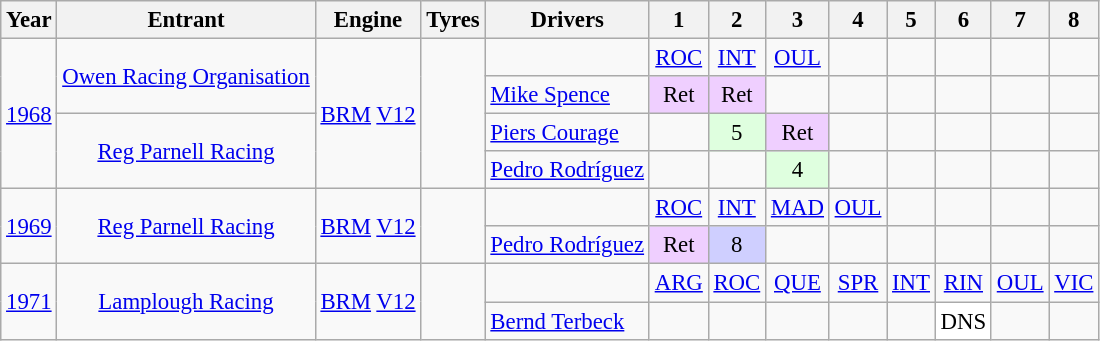<table class="wikitable" style="text-align:center; font-size:95%">
<tr>
<th>Year</th>
<th>Entrant</th>
<th>Engine</th>
<th>Tyres</th>
<th>Drivers</th>
<th>1</th>
<th>2</th>
<th>3</th>
<th>4</th>
<th>5</th>
<th>6</th>
<th>7</th>
<th>8</th>
</tr>
<tr>
<td rowspan="4"><a href='#'>1968</a></td>
<td rowspan="2"><a href='#'>Owen Racing Organisation</a></td>
<td rowspan="4"><a href='#'>BRM</a> <a href='#'>V12</a></td>
<td rowspan="4"></td>
<td></td>
<td><a href='#'>ROC</a></td>
<td><a href='#'>INT</a></td>
<td><a href='#'>OUL</a></td>
<td></td>
<td></td>
<td></td>
<td></td>
<td></td>
</tr>
<tr>
<td align="left"><a href='#'>Mike Spence</a></td>
<td style="background:#EFCFFF;">Ret</td>
<td style="background:#EFCFFF;">Ret</td>
<td></td>
<td></td>
<td></td>
<td></td>
<td></td>
<td></td>
</tr>
<tr>
<td rowspan="2"><a href='#'>Reg Parnell Racing</a></td>
<td align="left"><a href='#'>Piers Courage</a></td>
<td></td>
<td style="background:#DFFFDF;">5</td>
<td style="background:#EFCFFF;">Ret</td>
<td></td>
<td></td>
<td></td>
<td></td>
<td></td>
</tr>
<tr>
<td align="left"><a href='#'>Pedro Rodríguez</a></td>
<td></td>
<td></td>
<td style="background:#DFFFDF;">4</td>
<td></td>
<td></td>
<td></td>
<td></td>
<td></td>
</tr>
<tr>
<td rowspan="2"><a href='#'>1969</a></td>
<td rowspan="2"><a href='#'>Reg Parnell Racing</a></td>
<td rowspan="2"><a href='#'>BRM</a> <a href='#'>V12</a></td>
<td rowspan="2"></td>
<td></td>
<td><a href='#'>ROC</a></td>
<td><a href='#'>INT</a></td>
<td><a href='#'>MAD</a></td>
<td><a href='#'>OUL</a></td>
<td></td>
<td></td>
<td></td>
<td></td>
</tr>
<tr>
<td align="left"><a href='#'>Pedro Rodríguez</a></td>
<td style="background:#EFCFFF;">Ret</td>
<td style="background:#CFCFFF;">8</td>
<td></td>
<td></td>
<td></td>
<td></td>
<td></td>
<td></td>
</tr>
<tr>
<td rowspan="2"><a href='#'>1971</a></td>
<td rowspan="2"><a href='#'>Lamplough Racing</a></td>
<td rowspan="2"><a href='#'>BRM</a> <a href='#'>V12</a></td>
<td rowspan="2"></td>
<td></td>
<td><a href='#'>ARG</a></td>
<td><a href='#'>ROC</a></td>
<td><a href='#'>QUE</a></td>
<td><a href='#'>SPR</a></td>
<td><a href='#'>INT</a></td>
<td><a href='#'>RIN</a></td>
<td><a href='#'>OUL</a></td>
<td><a href='#'>VIC</a></td>
</tr>
<tr>
<td align="left"><a href='#'>Bernd Terbeck</a></td>
<td></td>
<td></td>
<td></td>
<td></td>
<td></td>
<td style="background:#FFFFFF;">DNS</td>
<td></td>
<td></td>
</tr>
</table>
